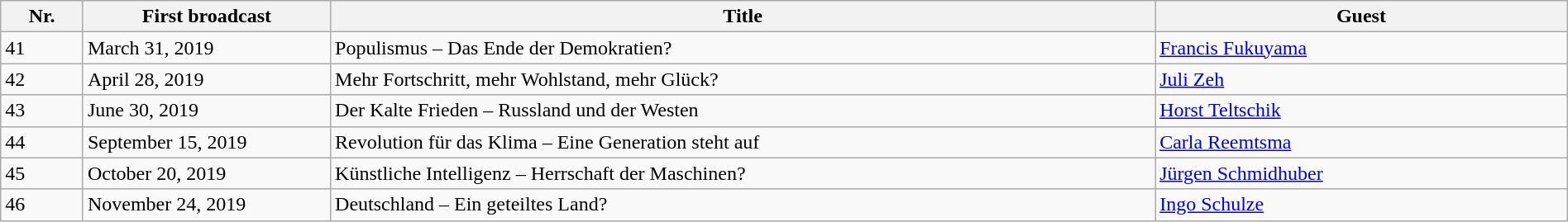<table class="wikitable" width="100%">
<tr>
<th width="5%">Nr.</th>
<th width="15%">First broadcast</th>
<th width="50%">Title</th>
<th width="25%">Guest</th>
</tr>
<tr>
<td>41</td>
<td>March 31, 2019</td>
<td>Populismus – Das Ende der Demokratien?</td>
<td><a href='#'>Francis Fukuyama</a></td>
</tr>
<tr>
<td>42</td>
<td>April 28, 2019</td>
<td>Mehr Fortschritt, mehr Wohlstand, mehr Glück?</td>
<td><a href='#'>Juli Zeh</a></td>
</tr>
<tr>
<td>43</td>
<td>June 30, 2019</td>
<td>Der Kalte Frieden – Russland und der Westen</td>
<td><a href='#'>Horst Teltschik</a></td>
</tr>
<tr>
<td>44</td>
<td>September 15, 2019</td>
<td>Revolution für das Klima – Eine Generation steht auf</td>
<td><a href='#'>Carla Reemtsma</a></td>
</tr>
<tr>
<td>45</td>
<td>October 20, 2019</td>
<td>Künstliche Intelligenz – Herrschaft der Maschinen?</td>
<td><a href='#'>Jürgen Schmidhuber</a></td>
</tr>
<tr>
<td>46</td>
<td>November 24, 2019</td>
<td>Deutschland – Ein geteiltes Land?</td>
<td><a href='#'>Ingo Schulze</a></td>
</tr>
</table>
